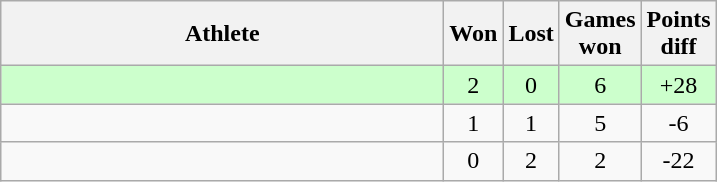<table class="wikitable">
<tr>
<th style="width:18em">Athlete</th>
<th>Won</th>
<th>Lost</th>
<th>Games<br>won</th>
<th>Points<br>diff</th>
</tr>
<tr bgcolor="#ccffcc">
<td></td>
<td align="center">2</td>
<td align="center">0</td>
<td align="center">6</td>
<td align="center">+28</td>
</tr>
<tr>
<td></td>
<td align="center">1</td>
<td align="center">1</td>
<td align="center">5</td>
<td align="center">-6</td>
</tr>
<tr>
<td></td>
<td align="center">0</td>
<td align="center">2</td>
<td align="center">2</td>
<td align="center">-22</td>
</tr>
</table>
